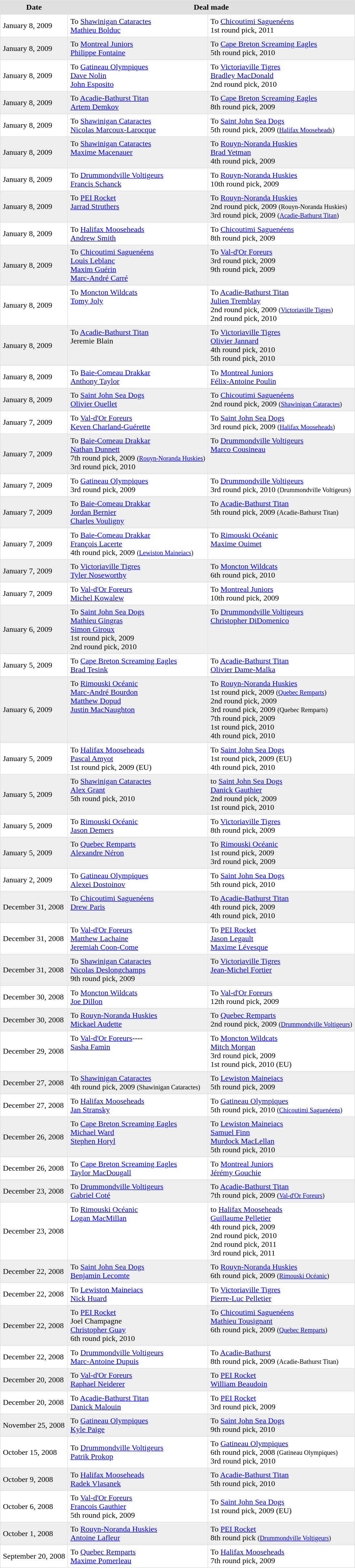<table border=1 style="border-collapse:collapse" bordercolor="#DFDFDF" cellpadding="5">
<tr>
<th bgcolor="#DFDFDF">Date</th>
<th bgcolor="#DFDFDF" colspan=2>Deal made</th>
</tr>
<tr>
<td>January 8, 2009</td>
<td>To <a href='#'>Shawinigan Cataractes</a><br><a href='#'>Mathieu Bolduc</a></td>
<td>To <a href='#'>Chicoutimi Saguenéens</a><br>1st round pick, 2011</td>
</tr>
<tr bgcolor="eeeeee">
<td>January 8, 2009</td>
<td>To <a href='#'>Montreal Juniors</a><br><a href='#'>Philippe Fontaine</a></td>
<td>To <a href='#'>Cape Breton Screaming Eagles</a><br>5th round pick, 2010</td>
</tr>
<tr>
<td>January 8, 2009</td>
<td>To <a href='#'>Gatineau Olympiques</a><br><a href='#'>Dave Nolin</a><br><a href='#'>John Esposito</a></td>
<td>To <a href='#'>Victoriaville Tigres</a><br><a href='#'>Bradley MacDonald</a><br>2nd round pick, 2010</td>
</tr>
<tr bgcolor="eeeeee">
<td>January 8, 2009</td>
<td>To <a href='#'>Acadie-Bathurst Titan</a><br><a href='#'>Artem Demkov</a></td>
<td>To <a href='#'>Cape Breton Screaming Eagles</a><br>8th round pick, 2009</td>
</tr>
<tr>
<td>January 8, 2009</td>
<td>To <a href='#'>Shawinigan Cataractes</a><br><a href='#'>Nicolas Marcoux-Larocque</a></td>
<td>To <a href='#'>Saint John Sea Dogs</a><br>5th round pick, 2009 <small>(<a href='#'>Halifax Mooseheads</a>)</small></td>
</tr>
<tr bgcolor="eeeeee">
<td>January 8, 2009</td>
<td valign="top">To <a href='#'>Shawinigan Cataractes</a><br><a href='#'>Maxime Macenauer</a></td>
<td valign="top">To <a href='#'>Rouyn-Noranda Huskies</a><br><a href='#'>Brad Yetman</a><br>4th round pick, 2009</td>
</tr>
<tr>
<td>January 8, 2009</td>
<td>To <a href='#'>Drummondville Voltigeurs</a><br><a href='#'>Francis Schanck</a></td>
<td>To <a href='#'>Rouyn-Noranda Huskies</a><br>10th round pick, 2009</td>
</tr>
<tr bgcolor="eeeeee">
<td>January 8, 2009</td>
<td valign="top">To <a href='#'>PEI Rocket</a><br><a href='#'>Jarrad Struthers</a></td>
<td valign="top">To <a href='#'>Rouyn-Noranda Huskies</a><br>2nd round pick, 2009 <small>(Rouyn-Noranda Huskies)</small><br>3rd round pick, 2009 <small>(<a href='#'>Acadie-Bathurst Titan</a>)</small></td>
</tr>
<tr>
<td>January 8, 2009</td>
<td>To <a href='#'>Halifax Mooseheads</a><br><a href='#'>Andrew Smith</a></td>
<td>To <a href='#'>Chicoutimi Saguenéens</a><br>8th round pick, 2009</td>
</tr>
<tr bgcolor="eeeeee">
<td>January 8, 2009</td>
<td valign="top">To <a href='#'>Chicoutimi Saguenéens</a><br><a href='#'>Louis Leblanc</a><br><a href='#'>Maxim Guérin</a><br><a href='#'>Marc-André Carré</a></td>
<td valign="top">To <a href='#'>Val-d'Or Foreurs</a><br>3rd round pick, 2009<br>9th round pick, 2009</td>
</tr>
<tr>
<td>January 8, 2009</td>
<td valign="top">To <a href='#'>Moncton Wildcats</a><br><a href='#'>Tomy Joly</a></td>
<td valign="top">To <a href='#'>Acadie-Bathurst Titan</a><br><a href='#'>Julien Tremblay</a><br>2nd round pick, 2009 <small>(<a href='#'>Victoriaville Tigres</a>)</small><br>2nd round pick, 2010</td>
</tr>
<tr bgcolor="eeeeee">
<td>January 8, 2009</td>
<td valign="top">To <a href='#'>Acadie-Bathurst Titan</a><br>Jeremie Blain</td>
<td valign="top">To <a href='#'>Victoriaville Tigres</a><br><a href='#'>Olivier Jannard</a><br>4th round pick, 2010<br>5th round pick, 2010</td>
</tr>
<tr>
<td>January 8, 2009</td>
<td>To <a href='#'>Baie-Comeau Drakkar</a><br><a href='#'>Anthony Taylor</a></td>
<td>To <a href='#'>Montreal Juniors</a><br><a href='#'>Félix-Antoine Poulin</a></td>
</tr>
<tr bgcolor="eeeeee">
<td>January 8, 2009</td>
<td>To <a href='#'>Saint John Sea Dogs</a><br><a href='#'>Olivier Ouellet</a></td>
<td>To <a href='#'>Chicoutimi Saguenéens</a><br>2nd round pick, 2009 <small>(<a href='#'>Shawinigan Cataractes</a>)</small></td>
</tr>
<tr>
<td>January 7, 2009</td>
<td>To <a href='#'>Val-d'Or Foreurs</a><br><a href='#'>Keven Charland-Guérette</a></td>
<td>To <a href='#'>Saint John Sea Dogs</a><br>3rd round pick, 2009 <small>(<a href='#'>Halifax Mooseheads</a>)</small></td>
</tr>
<tr bgcolor="eeeeee">
<td>January 7, 2009</td>
<td valign="top">To <a href='#'>Baie-Comeau Drakkar</a><br><a href='#'>Nathan Dunnett</a><br>7th round pick, 2009 <small>(<a href='#'>Rouyn-Noranda Huskies</a>)</small><br>3rd round pick, 2010</td>
<td valign="top">To <a href='#'>Drummondville Voltigeurs</a><br><a href='#'>Marco Cousineau</a></td>
</tr>
<tr>
<td>January 7, 2009</td>
<td valign="top">To <a href='#'>Gatineau Olympiques</a><br>3rd round pick, 2009</td>
<td valign="top">To <a href='#'>Drummondville Voltigeurs</a><br>3rd round pick, 2010 <small>(Drummondville Voltigeurs)</small></td>
</tr>
<tr bgcolor="eeeeee">
<td>January 7, 2009</td>
<td valign="top">To <a href='#'>Baie-Comeau Drakkar</a><br><a href='#'>Jordan Bernier</a><br><a href='#'>Charles Vouligny</a></td>
<td valign="top">To <a href='#'>Acadie-Bathurst Titan</a><br>5th round pick, 2009 <small>(Acadie-Bathurst Titan)</small></td>
</tr>
<tr>
<td>January 7, 2009</td>
<td valign="top">To <a href='#'>Baie-Comeau Drakkar</a><br><a href='#'>François Lacerte</a><br>4th round pick, 2009 <small>(<a href='#'>Lewiston Maineiacs</a>)</small></td>
<td valign="top">To <a href='#'>Rimouski Océanic</a><br><a href='#'>Maxime Ouimet</a></td>
</tr>
<tr bgcolor="eeeeee">
<td>January 7, 2009</td>
<td>To <a href='#'>Victoriaville Tigres</a><br><a href='#'>Tyler Noseworthy</a></td>
<td>To <a href='#'>Moncton Wildcats</a><br>6th round pick, 2010</td>
</tr>
<tr>
<td>January 7, 2009</td>
<td>To <a href='#'>Val-d'Or Foreurs</a><br><a href='#'>Michel Kowalew</a></td>
<td>To <a href='#'>Montreal Juniors</a><br>10th round pick, 2009</td>
</tr>
<tr bgcolor="eeeeee">
<td>January 6, 2009</td>
<td valign="top">To <a href='#'>Saint John Sea Dogs</a><br><a href='#'>Mathieu Gingras</a><br><a href='#'>Simon Giroux</a><br>1st round pick, 2009<br>2nd round pick, 2010</td>
<td valign="top">To <a href='#'>Drummondville Voltigeurs</a><br><a href='#'>Christopher DiDomenico</a></td>
</tr>
<tr>
<td>January 5, 2009</td>
<td>To <a href='#'>Cape Breton Screaming Eagles</a><br><a href='#'>Brad Tesink</a></td>
<td>To <a href='#'>Acadie-Bathurst Titan</a><br><a href='#'>Olivier Dame-Malka</a></td>
</tr>
<tr bgcolor="eeeeee">
<td>January 6, 2009</td>
<td valign="top">To <a href='#'>Rimouski Océanic</a><br><a href='#'>Marc-André Bourdon</a><br><a href='#'>Matthew Dopud</a><br><a href='#'>Justin MacNaughton</a></td>
<td valign="top">To <a href='#'>Rouyn-Noranda Huskies</a><br>1st round pick, 2009 <small>(<a href='#'>Quebec Remparts</a>)</small><br>2nd round pick, 2009<br>3rd round pick, 2009 <small>(Quebec Remparts)</small><br>7th round pick, 2009<br>1st round pick, 2010<br>4th round pick, 2010</td>
</tr>
<tr>
<td>January 5, 2009</td>
<td valign="top">To <a href='#'>Halifax Mooseheads</a><br><a href='#'>Pascal Amyot</a><br>1st round pick, 2009 (EU)</td>
<td valign="top">To <a href='#'>Saint John Sea Dogs</a><br>1st round pick, 2009 (EU)<br>4th round pick, 2010</td>
</tr>
<tr bgcolor="eeeeee">
<td>January 5, 2009</td>
<td valign="top">To <a href='#'>Shawinigan Cataractes</a><br><a href='#'>Alex Grant</a><br>5th round pick, 2010</td>
<td valign="top">to <a href='#'>Saint John Sea Dogs</a><br><a href='#'>Danick Gauthier</a><br>2nd round pick, 2009<br>1st round pick, 2010</td>
</tr>
<tr>
<td>January 5, 2009</td>
<td>To <a href='#'>Rimouski Océanic</a><br><a href='#'>Jason Demers</a></td>
<td>To <a href='#'>Victoriaville Tigres</a><br>8th round pick, 2009</td>
</tr>
<tr bgcolor="eeeeee">
<td>January 5, 2009</td>
<td valign="top">To <a href='#'>Quebec Remparts</a><br><a href='#'>Alexandre Néron</a></td>
<td valign="top">To <a href='#'>Rimouski Océanic</a><br>1st round pick, 2009<br>3rd round pick, 2009</td>
</tr>
<tr>
<td>January 2, 2009</td>
<td>To <a href='#'>Gatineau Olympiques</a><br><a href='#'>Alexei Dostoinov</a></td>
<td>To <a href='#'>Saint John Sea Dogs</a><br>5th round pick, 2010</td>
</tr>
<tr bgcolor="eeeeee">
<td>December 31, 2008</td>
<td valign="top">To <a href='#'>Chicoutimi Saguenéens</a><br><a href='#'>Drew Paris</a></td>
<td valign="top">To <a href='#'>Acadie-Bathurst Titan</a><br>4th round pick, 2009<br>4th round pick, 2010</td>
</tr>
<tr>
<td>December 31, 2008</td>
<td>To <a href='#'>Val-d'Or Foreurs</a><br><a href='#'>Matthew Lachaine</a><br><a href='#'>Jeremiah Coon-Come</a></td>
<td>To <a href='#'>PEI Rocket</a><br><a href='#'>Jason Legault</a><br><a href='#'>Maxime Lévesque</a></td>
</tr>
<tr bgcolor="eeeeee">
<td>December 31, 2008</td>
<td valign="top">To <a href='#'>Shawinigan Cataractes</a><br><a href='#'>Nicolas Deslongchamps</a><br>9th round pick, 2009</td>
<td valign="top">To <a href='#'>Victoriaville Tigres</a><br><a href='#'>Jean-Michel Fortier</a></td>
</tr>
<tr>
<td>December 30, 2008</td>
<td>To <a href='#'>Moncton Wildcats</a><br><a href='#'>Joe Dillon</a></td>
<td>To <a href='#'>Val-d'Or Foreurs</a><br>12th round pick, 2009</td>
</tr>
<tr bgcolor="eeeeee">
<td>December 30, 2008</td>
<td>To <a href='#'>Rouyn-Noranda Huskies</a><br><a href='#'>Mickael Audette</a></td>
<td>To <a href='#'>Quebec Remparts</a><br>2nd round pick, 2009 <small>(<a href='#'>Drummondville Voltigeurs</a>)</small></td>
</tr>
<tr>
<td>December 29, 2008</td>
<td valign="top">To <a href='#'>Val-d'Or Foreurs</a>----<br><a href='#'>Sasha Famin</a></td>
<td valign="top">To <a href='#'>Moncton Wildcats</a><br><a href='#'>Mitch Morgan</a><br>3rd round pick, 2009<br>1st round pick, 2010 (EU)</td>
</tr>
<tr bgcolor="eeeeee">
<td>December 27, 2008</td>
<td>To <a href='#'>Shawinigan Cataractes</a><br>4th round pick, 2009 <small>(Shawinigan Cataractes)</small></td>
<td>To <a href='#'>Lewiston Maineiacs</a><br>5th round pick, 2009</td>
</tr>
<tr>
<td>December 27, 2008</td>
<td>To <a href='#'>Halifax Mooseheads</a><br><a href='#'>Jan Stransky</a></td>
<td>To <a href='#'>Gatineau Olympiques</a><br>5th round pick, 2010 <small>(<a href='#'>Chicoutimi Saguenéens</a>)</small></td>
</tr>
<tr bgcolor="eeeeee">
<td>December 26, 2008</td>
<td valign="top">To <a href='#'>Cape Breton Screaming Eagles</a><br><a href='#'>Michael Ward</a><br><a href='#'>Stephen Horyl</a></td>
<td valign="top">To <a href='#'>Lewiston Maineiacs</a><br><a href='#'>Samuel Finn</a><br><a href='#'>Murdock MacLellan</a><br>5th round pick, 2010</td>
</tr>
<tr>
<td>December 26, 2008</td>
<td>To <a href='#'>Cape Breton Screaming Eagles</a><br><a href='#'>Taylor MacDougall</a></td>
<td>To <a href='#'>Montreal Juniors</a><br><a href='#'>Jérémy Gouchie</a></td>
</tr>
<tr bgcolor="eeeeee">
<td>December 23, 2008</td>
<td>To <a href='#'>Drummondville Voltigeurs</a><br><a href='#'>Gabriel Coté</a></td>
<td>To <a href='#'>Acadie-Bathurst Titan</a><br>7th round pick, 2009 <small>(<a href='#'>Val-d'Or Foreurs</a>)</small></td>
</tr>
<tr>
<td>December 23, 2008</td>
<td valign="top">To <a href='#'>Rimouski Océanic</a><br><a href='#'>Logan MacMillan</a></td>
<td valign="top">to <a href='#'>Halifax Mooseheads</a><br><a href='#'>Guillaume Pelletier</a><br>4th round pick, 2009<br>2nd round pick, 2010<br>2nd round pick, 2011<br>3rd round pick, 2011</td>
</tr>
<tr bgcolor="eeeeee">
<td>December 22, 2008</td>
<td>To <a href='#'>Saint John Sea Dogs</a><br><a href='#'>Benjamin Lecomte</a></td>
<td>To <a href='#'>Rouyn-Noranda Huskies</a><br>6th round pick, 2009 <small>(<a href='#'>Rimouski Océanic</a>)</small></td>
</tr>
<tr>
<td>December 22, 2008</td>
<td>To <a href='#'>Lewiston Maineiacs</a><br><a href='#'>Nick Huard</a></td>
<td>To <a href='#'>Victoriaville Tigres</a><br><a href='#'>Pierre-Luc Pelletier</a></td>
</tr>
<tr bgcolor="eeeeee">
<td>December 22, 2008</td>
<td valign="top">To <a href='#'>PEI Rocket</a><br>Joel Champagne<br><a href='#'>Christopher Guay</a><br>6th round pick, 2010</td>
<td valign="top">To <a href='#'>Chicoutimi Saguenéens</a><br><a href='#'>Mathieu Tousignant</a><br>6th round pick, 2009 <small>(<a href='#'>Quebec Remparts</a>)</small></td>
</tr>
<tr>
<td>December 22, 2008</td>
<td>To <a href='#'>Drummondville Voltigeurs</a><br><a href='#'>Marc-Antoine Dupuis</a></td>
<td>To <a href='#'>Acadie-Bathurst</a><br>8th round pick, 2009 <small>(Acadie-Bathurst Titan)</small></td>
</tr>
<tr bgcolor="eeeeee">
<td>December 20, 2008</td>
<td>To <a href='#'>Val-d'Or Foreurs</a><br><a href='#'>Raphael Neiderer</a></td>
<td>To <a href='#'>PEI Rocket</a><br><a href='#'>William Beaudoin</a></td>
</tr>
<tr>
<td>December 20, 2008</td>
<td>To <a href='#'>Acadie-Bathurst Titan</a><br><a href='#'>Danick Malouin</a></td>
<td>To <a href='#'>PEI Rocket</a><br>3rd round pick, 2009</td>
</tr>
<tr bgcolor="eeeeee">
<td>November 25, 2008</td>
<td>To <a href='#'>Gatineau Olympiques</a><br><a href='#'>Kyle Paige</a></td>
<td>To <a href='#'>Saint John Sea Dogs</a><br>9th round pick, 2010</td>
</tr>
<tr>
<td>October 15, 2008</td>
<td>To <a href='#'>Drummondville Voltigeurs</a><br><a href='#'>Patrik Prokop</a></td>
<td>To <a href='#'>Gatineau Olympiques</a><br>6th round pick, 2008 <small>(Gatineau Olympiques)</small><br>3rd round pick, 2010</td>
</tr>
<tr bgcolor="eeeeee">
<td>October 9, 2008</td>
<td>To <a href='#'>Halifax Mooseheads</a><br><a href='#'>Radek Vlasanek</a></td>
<td>To <a href='#'>Acadie-Bathurst Titan</a><br>5th round pick, 2010</td>
</tr>
<tr>
<td>October 6, 2008</td>
<td>To <a href='#'>Val-d'Or Foreurs</a><br><a href='#'>Francois Gauthier</a><br>5th round pick, 2009</td>
<td>To <a href='#'>Saint John Sea Dogs</a><br>1st round pick, 2009 (EU)</td>
</tr>
<tr bgcolor="eeeeee">
<td>October 1, 2008</td>
<td>To <a href='#'>Rouyn-Noranda Huskies</a><br><a href='#'>Antoine Lafleur</a></td>
<td>To <a href='#'>PEI Rocket</a><br>8th round pick <small>(<a href='#'>Drummondville Voltigeurs</a>)</small></td>
</tr>
<tr>
<td>September 20, 2008</td>
<td>To <a href='#'>Quebec Remparts</a><br><a href='#'>Maxime Pomerleau</a></td>
<td>To <a href='#'>Halifax Mooseheads</a><br>7th round pick, 2009</td>
</tr>
</table>
